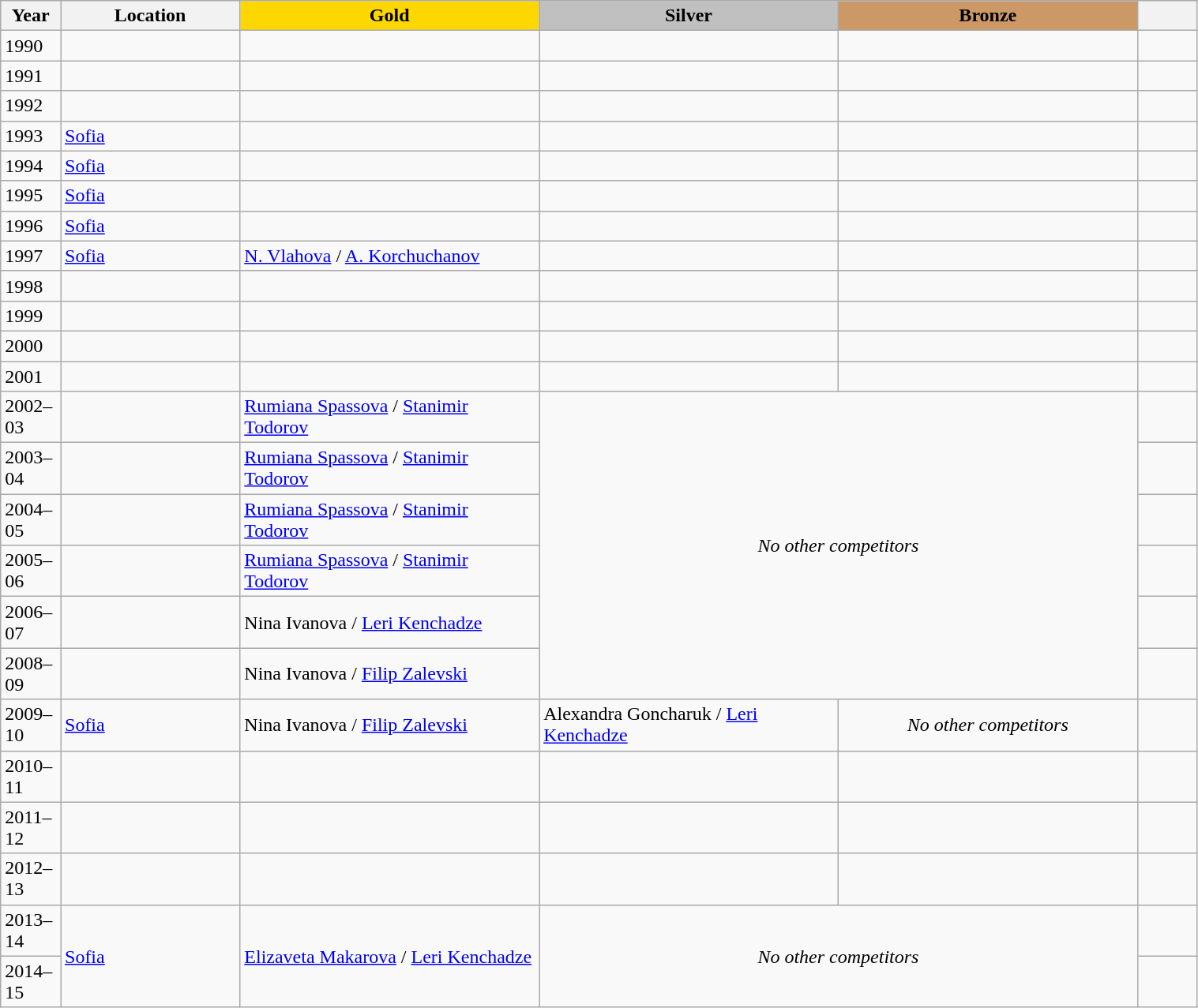<table class="wikitable unsortable" style="text-align:left; width:80%">
<tr>
<th scope="col" style="text-align:center; width:5%">Year</th>
<th scope="col" style="text-align:center; width:15%">Location</th>
<td scope="col" style="text-align:center; width:25%; background:gold"><strong>Gold</strong></td>
<td scope="col" style="text-align:center; width:25%; background:silver"><strong>Silver</strong></td>
<td scope="col" style="text-align:center; width:25%; background:#c96"><strong>Bronze</strong></td>
<th scope="col" style="text-align:center; width:5%"></th>
</tr>
<tr>
<td>1990</td>
<td></td>
<td></td>
<td></td>
<td></td>
<td></td>
</tr>
<tr>
<td>1991</td>
<td></td>
<td></td>
<td></td>
<td></td>
<td></td>
</tr>
<tr>
<td>1992</td>
<td></td>
<td></td>
<td></td>
<td></td>
<td></td>
</tr>
<tr>
<td>1993</td>
<td><a href='#'>Sofia</a></td>
<td></td>
<td></td>
<td></td>
<td></td>
</tr>
<tr>
<td>1994</td>
<td><a href='#'>Sofia</a></td>
<td></td>
<td></td>
<td></td>
<td></td>
</tr>
<tr>
<td>1995</td>
<td><a href='#'>Sofia</a></td>
<td></td>
<td></td>
<td></td>
<td></td>
</tr>
<tr>
<td>1996</td>
<td><a href='#'>Sofia</a></td>
<td></td>
<td></td>
<td></td>
<td></td>
</tr>
<tr>
<td>1997</td>
<td><a href='#'>Sofia</a></td>
<td><a href='#'>N. Vlahova</a> / <a href='#'>A. Korchuchanov</a></td>
<td></td>
<td></td>
<td></td>
</tr>
<tr>
<td>1998</td>
<td></td>
<td></td>
<td></td>
<td></td>
<td></td>
</tr>
<tr>
<td>1999</td>
<td></td>
<td></td>
<td></td>
<td></td>
<td></td>
</tr>
<tr>
<td>2000</td>
<td></td>
<td></td>
<td></td>
<td></td>
<td></td>
</tr>
<tr>
<td>2001</td>
<td></td>
<td></td>
<td></td>
<td></td>
<td></td>
</tr>
<tr>
<td>2002–03</td>
<td></td>
<td><a href='#'>Rumiana Spassova</a> / <a href='#'>Stanimir Todorov</a></td>
<td colspan="2" rowspan="6" align="center"><em>No other competitors</em></td>
<td></td>
</tr>
<tr>
<td>2003–04</td>
<td></td>
<td><a href='#'>Rumiana Spassova</a> / <a href='#'>Stanimir Todorov</a></td>
<td></td>
</tr>
<tr>
<td>2004–05</td>
<td></td>
<td><a href='#'>Rumiana Spassova</a> / <a href='#'>Stanimir Todorov</a></td>
<td></td>
</tr>
<tr>
<td>2005–06</td>
<td></td>
<td><a href='#'>Rumiana Spassova</a> / <a href='#'>Stanimir Todorov</a></td>
<td></td>
</tr>
<tr>
<td>2006–07</td>
<td></td>
<td>Nina Ivanova / <a href='#'>Leri Kenchadze</a></td>
<td></td>
</tr>
<tr>
<td>2008–09</td>
<td></td>
<td>Nina Ivanova / <a href='#'>Filip Zalevski</a></td>
<td></td>
</tr>
<tr>
<td>2009–10</td>
<td><a href='#'>Sofia</a></td>
<td>Nina Ivanova / <a href='#'>Filip Zalevski</a></td>
<td>Alexandra Goncharuk / <a href='#'>Leri Kenchadze</a></td>
<td align="center"><em>No other competitors</em></td>
<td></td>
</tr>
<tr>
<td>2010–11</td>
<td></td>
<td></td>
<td></td>
<td></td>
<td></td>
</tr>
<tr>
<td>2011–12</td>
<td></td>
<td></td>
<td></td>
<td></td>
<td></td>
</tr>
<tr>
<td>2012–13</td>
<td></td>
<td></td>
<td></td>
<td></td>
<td></td>
</tr>
<tr>
<td>2013–14</td>
<td rowspan="2"><a href='#'>Sofia</a></td>
<td rowspan="2"><a href='#'>Elizaveta Makarova</a> / <a href='#'>Leri Kenchadze</a></td>
<td colspan="2" rowspan="2" align="center"><em>No other competitors</em></td>
<td></td>
</tr>
<tr>
<td>2014–15</td>
<td></td>
</tr>
</table>
